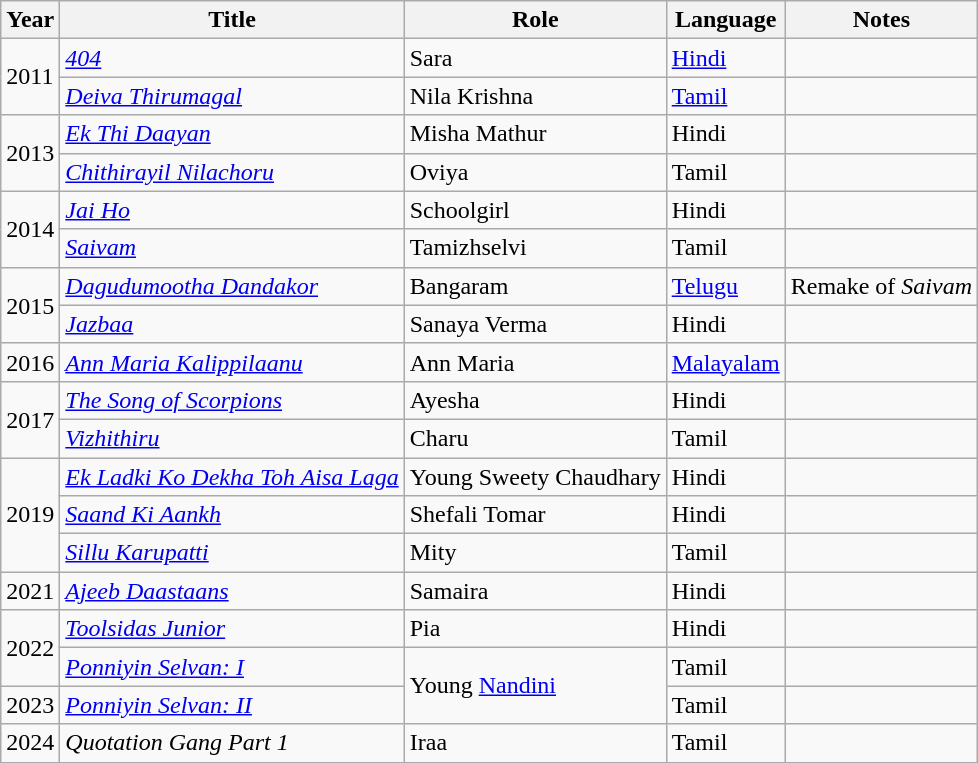<table class="wikitable plainrowheaders sortable">
<tr>
<th scope="col">Year</th>
<th scope="col">Title</th>
<th scope="col">Role</th>
<th scope="col">Language</th>
<th scope="col" class="unsortable">Notes</th>
</tr>
<tr>
<td rowspan="2">2011</td>
<td><em><a href='#'>404</a></em></td>
<td>Sara</td>
<td><a href='#'>Hindi</a></td>
<td></td>
</tr>
<tr>
<td><em><a href='#'>Deiva Thirumagal</a></em></td>
<td>Nila Krishna</td>
<td><a href='#'>Tamil</a></td>
<td></td>
</tr>
<tr>
<td rowspan="2">2013</td>
<td><em><a href='#'>Ek Thi Daayan</a></em></td>
<td>Misha Mathur</td>
<td>Hindi</td>
<td></td>
</tr>
<tr>
<td><em><a href='#'>Chithirayil Nilachoru</a></em></td>
<td>Oviya</td>
<td>Tamil</td>
<td></td>
</tr>
<tr>
<td rowspan="2">2014</td>
<td><em><a href='#'>Jai Ho</a></em></td>
<td>Schoolgirl</td>
<td>Hindi</td>
<td></td>
</tr>
<tr>
<td><em><a href='#'>Saivam</a></em></td>
<td>Tamizhselvi</td>
<td>Tamil</td>
<td></td>
</tr>
<tr>
<td rowspan="2">2015</td>
<td><em><a href='#'>Dagudumootha Dandakor</a></em></td>
<td>Bangaram</td>
<td><a href='#'>Telugu</a></td>
<td>Remake of <em>Saivam</em></td>
</tr>
<tr>
<td><em><a href='#'>Jazbaa</a></em></td>
<td>Sanaya Verma</td>
<td>Hindi</td>
<td></td>
</tr>
<tr>
<td>2016</td>
<td><em><a href='#'>Ann Maria Kalippilaanu</a></em></td>
<td>Ann Maria</td>
<td><a href='#'>Malayalam</a></td>
<td></td>
</tr>
<tr>
<td rowspan="2">2017</td>
<td><em><a href='#'>The Song of Scorpions</a></em></td>
<td>Ayesha</td>
<td>Hindi</td>
<td></td>
</tr>
<tr>
<td><em><a href='#'>Vizhithiru</a></em></td>
<td>Charu</td>
<td>Tamil</td>
<td></td>
</tr>
<tr>
<td rowspan="3">2019</td>
<td><em><a href='#'>Ek Ladki Ko Dekha Toh Aisa Laga</a></em></td>
<td>Young Sweety Chaudhary</td>
<td>Hindi</td>
<td></td>
</tr>
<tr>
<td><em><a href='#'>Saand Ki Aankh</a></em></td>
<td>Shefali Tomar</td>
<td>Hindi</td>
<td></td>
</tr>
<tr>
<td><em><a href='#'>Sillu Karupatti</a></em></td>
<td>Mity</td>
<td>Tamil</td>
<td></td>
</tr>
<tr>
<td>2021</td>
<td><em><a href='#'>Ajeeb Daastaans</a></em></td>
<td>Samaira</td>
<td>Hindi</td>
<td></td>
</tr>
<tr>
<td rowspan=2>2022</td>
<td><em><a href='#'>Toolsidas Junior</a></em></td>
<td>Pia</td>
<td>Hindi</td>
<td></td>
</tr>
<tr>
<td><em> <a href='#'>Ponniyin Selvan: I</a></em></td>
<td rowspan="2">Young <a href='#'>Nandini</a></td>
<td>Tamil</td>
<td></td>
</tr>
<tr>
<td>2023</td>
<td><em><a href='#'>Ponniyin Selvan: II</a></em></td>
<td>Tamil</td>
<td></td>
</tr>
<tr>
<td>2024</td>
<td><em>Quotation Gang Part 1</em></td>
<td>Iraa</td>
<td>Tamil</td>
<td></td>
</tr>
<tr>
</tr>
</table>
